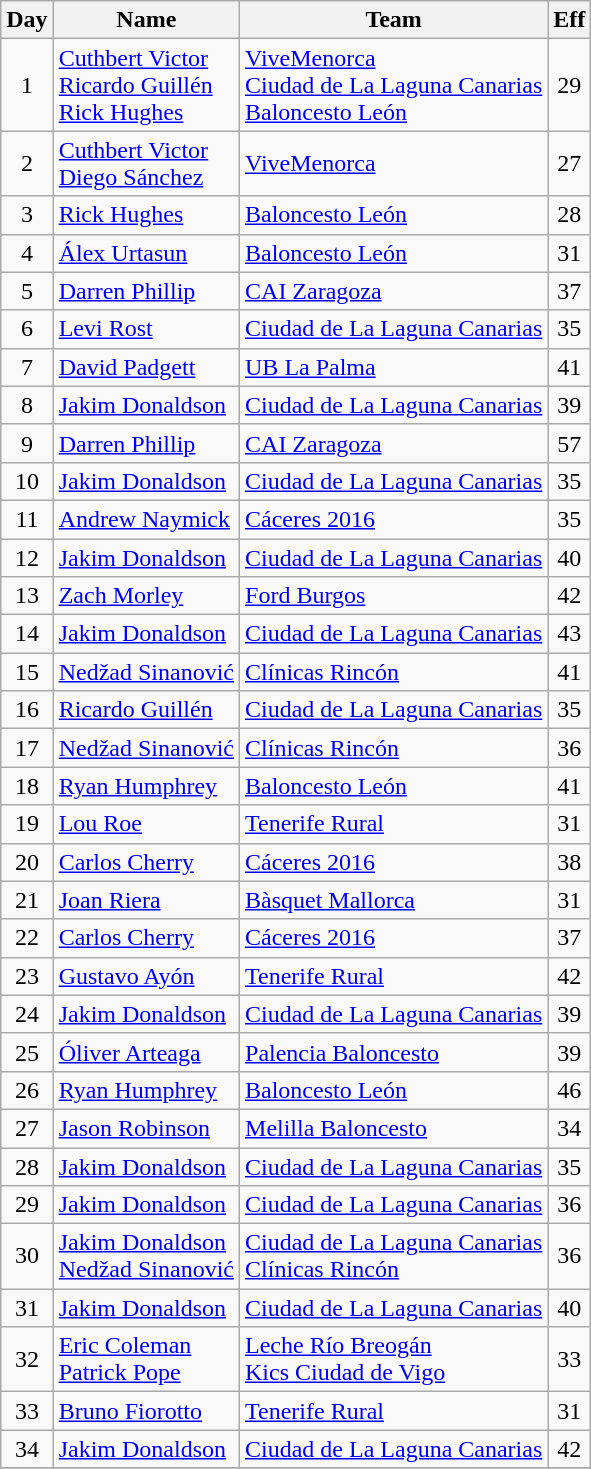<table class="wikitable">
<tr>
<th>Day</th>
<th>Name</th>
<th>Team</th>
<th>Eff</th>
</tr>
<tr>
<td align="center">1</td>
<td> <a href='#'>Cuthbert Victor</a><br> <a href='#'>Ricardo Guillén</a><br> <a href='#'>Rick Hughes</a></td>
<td><a href='#'>ViveMenorca</a><br><a href='#'>Ciudad de La Laguna Canarias</a><br><a href='#'>Baloncesto León</a></td>
<td align="center">29</td>
</tr>
<tr>
<td align="center">2</td>
<td> <a href='#'>Cuthbert Victor</a><br> <a href='#'>Diego Sánchez</a></td>
<td><a href='#'>ViveMenorca</a></td>
<td align="center">27</td>
</tr>
<tr>
<td align="center">3</td>
<td> <a href='#'>Rick Hughes</a></td>
<td><a href='#'>Baloncesto León</a></td>
<td align="center">28</td>
</tr>
<tr>
<td align="center">4</td>
<td> <a href='#'>Álex Urtasun</a></td>
<td><a href='#'>Baloncesto León</a></td>
<td align="center">31</td>
</tr>
<tr>
<td align="center">5</td>
<td> <a href='#'>Darren Phillip</a></td>
<td><a href='#'>CAI Zaragoza</a></td>
<td align="center">37</td>
</tr>
<tr>
<td align="center">6</td>
<td> <a href='#'>Levi Rost</a></td>
<td><a href='#'>Ciudad de La Laguna Canarias</a></td>
<td align="center">35</td>
</tr>
<tr>
<td align="center">7</td>
<td> <a href='#'>David Padgett</a></td>
<td><a href='#'>UB La Palma</a></td>
<td align="center">41</td>
</tr>
<tr>
<td align="center">8</td>
<td> <a href='#'>Jakim Donaldson</a></td>
<td><a href='#'>Ciudad de La Laguna Canarias</a></td>
<td align="center">39</td>
</tr>
<tr>
<td align="center">9</td>
<td> <a href='#'>Darren Phillip</a></td>
<td><a href='#'>CAI Zaragoza</a></td>
<td align="center">57</td>
</tr>
<tr>
<td align="center">10</td>
<td> <a href='#'>Jakim Donaldson</a></td>
<td><a href='#'>Ciudad de La Laguna Canarias</a></td>
<td align="center">35</td>
</tr>
<tr>
<td align="center">11</td>
<td> <a href='#'>Andrew Naymick</a></td>
<td><a href='#'>Cáceres 2016</a></td>
<td align="center">35</td>
</tr>
<tr>
<td align="center">12</td>
<td> <a href='#'>Jakim Donaldson</a></td>
<td><a href='#'>Ciudad de La Laguna Canarias</a></td>
<td align="center">40</td>
</tr>
<tr>
<td align="center">13</td>
<td> <a href='#'>Zach Morley</a></td>
<td><a href='#'>Ford Burgos</a></td>
<td align="center">42</td>
</tr>
<tr>
<td align="center">14</td>
<td> <a href='#'>Jakim Donaldson</a></td>
<td><a href='#'>Ciudad de La Laguna Canarias</a></td>
<td align="center">43</td>
</tr>
<tr>
<td align="center">15</td>
<td> <a href='#'>Nedžad Sinanović</a></td>
<td><a href='#'>Clínicas Rincón</a></td>
<td align="center">41</td>
</tr>
<tr>
<td align="center">16</td>
<td> <a href='#'>Ricardo Guillén</a></td>
<td><a href='#'>Ciudad de La Laguna Canarias</a></td>
<td align="center">35</td>
</tr>
<tr>
<td align="center">17</td>
<td> <a href='#'>Nedžad Sinanović</a></td>
<td><a href='#'>Clínicas Rincón</a></td>
<td align="center">36</td>
</tr>
<tr>
<td align="center">18</td>
<td> <a href='#'>Ryan Humphrey</a></td>
<td><a href='#'>Baloncesto León</a></td>
<td align="center">41</td>
</tr>
<tr>
<td align="center">19</td>
<td> <a href='#'>Lou Roe</a></td>
<td><a href='#'>Tenerife Rural</a></td>
<td align="center">31</td>
</tr>
<tr>
<td align="center">20</td>
<td> <a href='#'>Carlos Cherry</a></td>
<td><a href='#'>Cáceres 2016</a></td>
<td align="center">38</td>
</tr>
<tr>
<td align="center">21</td>
<td> <a href='#'>Joan Riera</a></td>
<td><a href='#'>Bàsquet Mallorca</a></td>
<td align="center">31</td>
</tr>
<tr>
<td align="center">22</td>
<td> <a href='#'>Carlos Cherry</a></td>
<td><a href='#'>Cáceres 2016</a></td>
<td align="center">37</td>
</tr>
<tr>
<td align="center">23</td>
<td> <a href='#'>Gustavo Ayón</a></td>
<td><a href='#'>Tenerife Rural</a></td>
<td align="center">42</td>
</tr>
<tr>
<td align="center">24</td>
<td> <a href='#'>Jakim Donaldson</a></td>
<td><a href='#'>Ciudad de La Laguna Canarias</a></td>
<td align="center">39</td>
</tr>
<tr>
<td align="center">25</td>
<td> <a href='#'>Óliver Arteaga</a></td>
<td><a href='#'>Palencia Baloncesto</a></td>
<td align="center">39</td>
</tr>
<tr>
<td align="center">26</td>
<td> <a href='#'>Ryan Humphrey</a></td>
<td><a href='#'>Baloncesto León</a></td>
<td align="center">46</td>
</tr>
<tr>
<td align="center">27</td>
<td> <a href='#'>Jason Robinson</a></td>
<td><a href='#'>Melilla Baloncesto</a></td>
<td align="center">34</td>
</tr>
<tr>
<td align="center">28</td>
<td> <a href='#'>Jakim Donaldson</a></td>
<td><a href='#'>Ciudad de La Laguna Canarias</a></td>
<td align="center">35</td>
</tr>
<tr>
<td align="center">29</td>
<td> <a href='#'>Jakim Donaldson</a></td>
<td><a href='#'>Ciudad de La Laguna Canarias</a></td>
<td align="center">36</td>
</tr>
<tr>
<td align="center">30</td>
<td> <a href='#'>Jakim Donaldson</a><br> <a href='#'>Nedžad Sinanović</a></td>
<td><a href='#'>Ciudad de La Laguna Canarias</a><br><a href='#'>Clínicas Rincón</a></td>
<td align="center">36</td>
</tr>
<tr>
<td align="center">31</td>
<td> <a href='#'>Jakim Donaldson</a></td>
<td><a href='#'>Ciudad de La Laguna Canarias</a></td>
<td align="center">40</td>
</tr>
<tr>
<td align="center">32</td>
<td> <a href='#'>Eric Coleman</a><br> <a href='#'>Patrick Pope</a></td>
<td><a href='#'>Leche Río Breogán</a><br><a href='#'>Kics Ciudad de Vigo</a></td>
<td align="center">33</td>
</tr>
<tr>
<td align="center">33</td>
<td> <a href='#'>Bruno Fiorotto</a></td>
<td><a href='#'>Tenerife Rural</a></td>
<td align="center">31</td>
</tr>
<tr>
<td align="center">34</td>
<td> <a href='#'>Jakim Donaldson</a></td>
<td><a href='#'>Ciudad de La Laguna Canarias</a></td>
<td align="center">42</td>
</tr>
<tr>
</tr>
</table>
